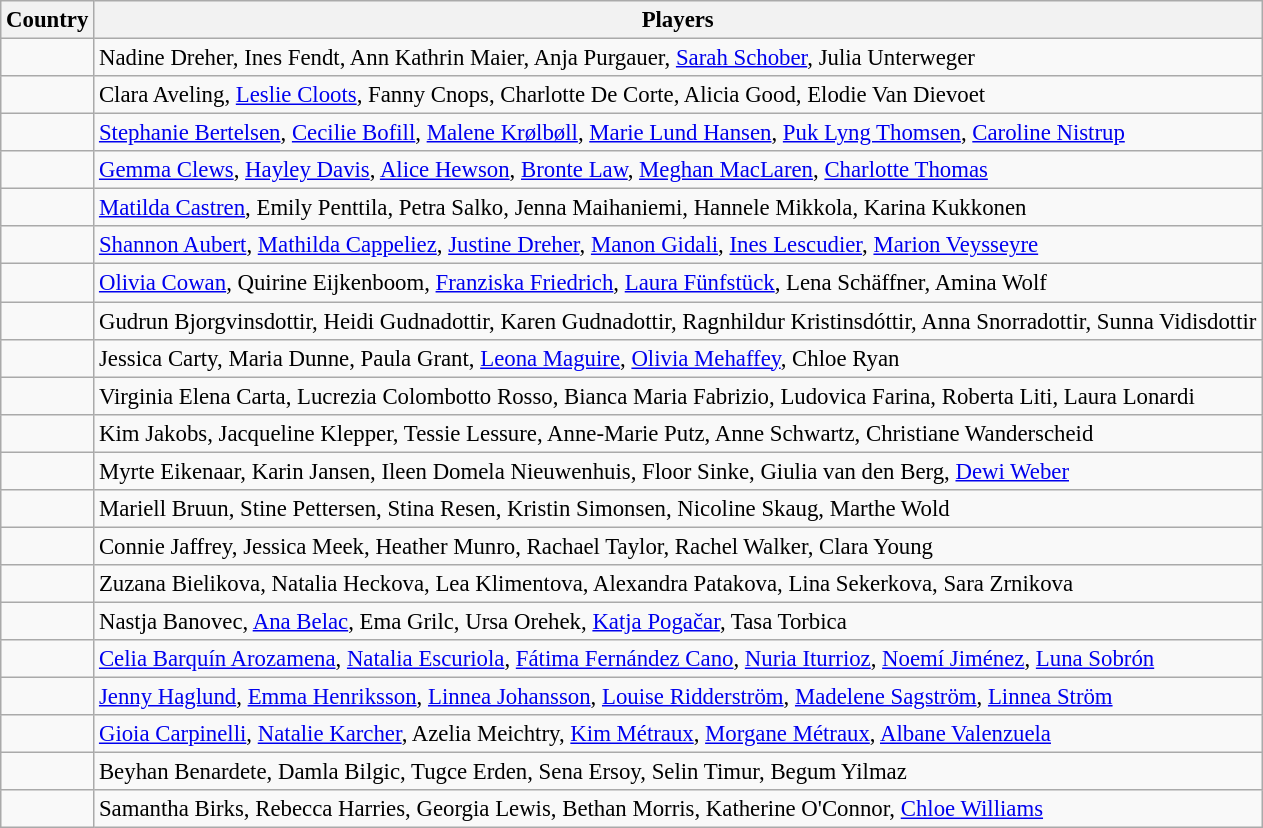<table class="wikitable" style="font-size:95%;">
<tr>
<th>Country</th>
<th>Players</th>
</tr>
<tr>
<td></td>
<td>Nadine Dreher, Ines Fendt, Ann Kathrin Maier, Anja Purgauer, <a href='#'>Sarah Schober</a>, Julia Unterweger</td>
</tr>
<tr>
<td></td>
<td>Clara Aveling, <a href='#'>Leslie Cloots</a>, Fanny Cnops, Charlotte De Corte, Alicia Good, Elodie Van Dievoet</td>
</tr>
<tr>
<td></td>
<td><a href='#'>Stephanie Bertelsen</a>, <a href='#'>Cecilie Bofill</a>, <a href='#'>Malene Krølbøll</a>, <a href='#'>Marie Lund Hansen</a>, <a href='#'>Puk Lyng Thomsen</a>, <a href='#'>Caroline Nistrup</a></td>
</tr>
<tr>
<td></td>
<td><a href='#'>Gemma Clews</a>, <a href='#'>Hayley Davis</a>, <a href='#'>Alice Hewson</a>, <a href='#'>Bronte Law</a>, <a href='#'>Meghan MacLaren</a>, <a href='#'>Charlotte Thomas</a></td>
</tr>
<tr>
<td></td>
<td><a href='#'>Matilda Castren</a>, Emily Penttila, Petra Salko, Jenna Maihaniemi, Hannele Mikkola, Karina Kukkonen</td>
</tr>
<tr>
<td></td>
<td><a href='#'>Shannon Aubert</a>, <a href='#'>Mathilda Cappeliez</a>, <a href='#'>Justine Dreher</a>, <a href='#'>Manon Gidali</a>, <a href='#'>Ines Lescudier</a>, <a href='#'>Marion Veysseyre</a></td>
</tr>
<tr>
<td></td>
<td><a href='#'>Olivia Cowan</a>, Quirine Eijkenboom, <a href='#'>Franziska Friedrich</a>, <a href='#'>Laura Fünfstück</a>, Lena Schäffner, Amina Wolf</td>
</tr>
<tr>
<td></td>
<td>Gudrun Bjorgvinsdottir, Heidi Gudnadottir, Karen Gudnadottir, Ragnhildur Kristinsdóttir, Anna Snorradottir, Sunna Vidisdottir</td>
</tr>
<tr>
<td></td>
<td>Jessica Carty, Maria Dunne, Paula Grant, <a href='#'>Leona Maguire</a>, <a href='#'>Olivia Mehaffey</a>, Chloe Ryan</td>
</tr>
<tr>
<td></td>
<td>Virginia Elena Carta, Lucrezia Colombotto Rosso, Bianca Maria Fabrizio, Ludovica Farina, Roberta Liti, Laura Lonardi</td>
</tr>
<tr>
<td></td>
<td>Kim Jakobs, Jacqueline Klepper, Tessie Lessure, Anne-Marie Putz, Anne Schwartz, Christiane Wanderscheid</td>
</tr>
<tr>
<td></td>
<td>Myrte Eikenaar, Karin Jansen, Ileen Domela Nieuwenhuis, Floor Sinke, Giulia van den Berg, <a href='#'>Dewi Weber</a></td>
</tr>
<tr>
<td></td>
<td>Mariell Bruun, Stine Pettersen, Stina Resen, Kristin Simonsen, Nicoline Skaug, Marthe Wold</td>
</tr>
<tr>
<td></td>
<td>Connie Jaffrey, Jessica Meek, Heather Munro, Rachael Taylor, Rachel Walker, Clara Young</td>
</tr>
<tr>
<td></td>
<td>Zuzana Bielikova, Natalia Heckova, Lea Klimentova, Alexandra Patakova, Lina Sekerkova, Sara Zrnikova</td>
</tr>
<tr>
<td></td>
<td>Nastja Banovec, <a href='#'>Ana Belac</a>, Ema Grilc, Ursa Orehek, <a href='#'>Katja Pogačar</a>, Tasa Torbica</td>
</tr>
<tr>
<td></td>
<td><a href='#'>Celia Barquín Arozamena</a>, <a href='#'>Natalia Escuriola</a>,  <a href='#'>Fátima Fernández Cano</a>, <a href='#'>Nuria Iturrioz</a>, <a href='#'>Noemí Jiménez</a>, <a href='#'>Luna Sobrón</a></td>
</tr>
<tr>
<td></td>
<td><a href='#'>Jenny Haglund</a>, <a href='#'>Emma Henriksson</a>, <a href='#'>Linnea Johansson</a>, <a href='#'>Louise Ridderström</a>, <a href='#'>Madelene Sagström</a>, <a href='#'>Linnea Ström</a></td>
</tr>
<tr>
<td></td>
<td><a href='#'>Gioia Carpinelli</a>, <a href='#'>Natalie Karcher</a>, Azelia Meichtry, <a href='#'>Kim Métraux</a>, <a href='#'>Morgane Métraux</a>, <a href='#'>Albane Valenzuela</a></td>
</tr>
<tr>
<td></td>
<td>Beyhan Benardete, Damla Bilgic, Tugce Erden, Sena Ersoy, Selin Timur, Begum Yilmaz</td>
</tr>
<tr>
<td></td>
<td>Samantha Birks, Rebecca Harries, Georgia Lewis, Bethan Morris, Katherine O'Connor, <a href='#'>Chloe Williams</a></td>
</tr>
</table>
